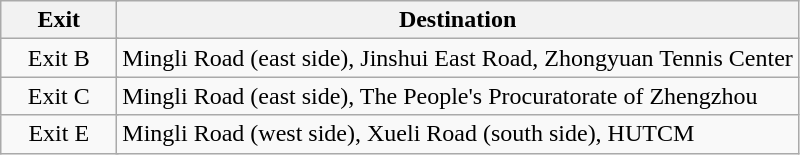<table class="wikitable">
<tr>
<th style="width:70px" colspan="2">Exit</th>
<th>Destination</th>
</tr>
<tr>
<td align="center" colspan="2">Exit B</td>
<td>Mingli Road (east side), Jinshui East Road, Zhongyuan Tennis Center</td>
</tr>
<tr>
<td align="center" colspan="2">Exit C</td>
<td>Mingli Road (east side), The People's Procuratorate of Zhengzhou</td>
</tr>
<tr>
<td align="center" colspan="2">Exit E</td>
<td>Mingli Road (west side), Xueli Road (south side), HUTCM</td>
</tr>
</table>
